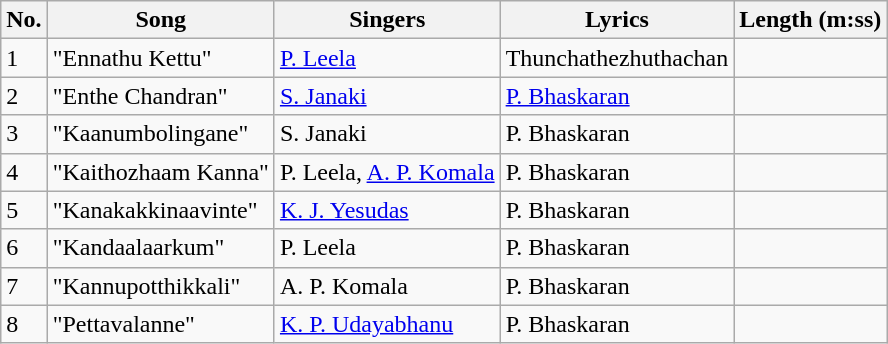<table class="wikitable"|->
<tr>
<th>No.</th>
<th>Song</th>
<th>Singers</th>
<th>Lyrics</th>
<th>Length (m:ss)</th>
</tr>
<tr>
<td>1</td>
<td>"Ennathu Kettu"</td>
<td><a href='#'>P. Leela</a></td>
<td>Thunchathezhuthachan</td>
<td></td>
</tr>
<tr>
<td>2</td>
<td>"Enthe Chandran"</td>
<td><a href='#'>S. Janaki</a></td>
<td><a href='#'>P. Bhaskaran</a></td>
<td></td>
</tr>
<tr>
<td>3</td>
<td>"Kaanumbolingane"</td>
<td>S. Janaki</td>
<td>P. Bhaskaran</td>
<td></td>
</tr>
<tr>
<td>4</td>
<td>"Kaithozhaam Kanna"</td>
<td>P. Leela, <a href='#'>A. P. Komala</a></td>
<td>P. Bhaskaran</td>
<td></td>
</tr>
<tr>
<td>5</td>
<td>"Kanakakkinaavinte"</td>
<td><a href='#'>K. J. Yesudas</a></td>
<td>P. Bhaskaran</td>
<td></td>
</tr>
<tr>
<td>6</td>
<td>"Kandaalaarkum"</td>
<td>P. Leela</td>
<td>P. Bhaskaran</td>
<td></td>
</tr>
<tr>
<td>7</td>
<td>"Kannupotthikkali"</td>
<td>A. P. Komala</td>
<td>P. Bhaskaran</td>
<td></td>
</tr>
<tr>
<td>8</td>
<td>"Pettavalanne"</td>
<td><a href='#'>K. P. Udayabhanu</a></td>
<td>P. Bhaskaran</td>
<td></td>
</tr>
</table>
